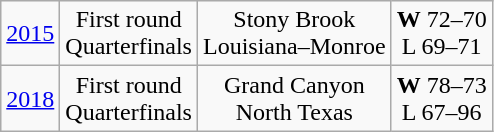<table class="wikitable">
<tr align="center">
<td><a href='#'>2015</a></td>
<td>First round<br>Quarterfinals</td>
<td>Stony Brook<br>Louisiana–Monroe</td>
<td><strong>W</strong> 72–70<br>L 69–71</td>
</tr>
<tr align="center">
<td><a href='#'>2018</a></td>
<td>First round<br>Quarterfinals</td>
<td>Grand Canyon<br>North Texas</td>
<td><strong>W</strong> 78–73<br>L 67–96</td>
</tr>
</table>
